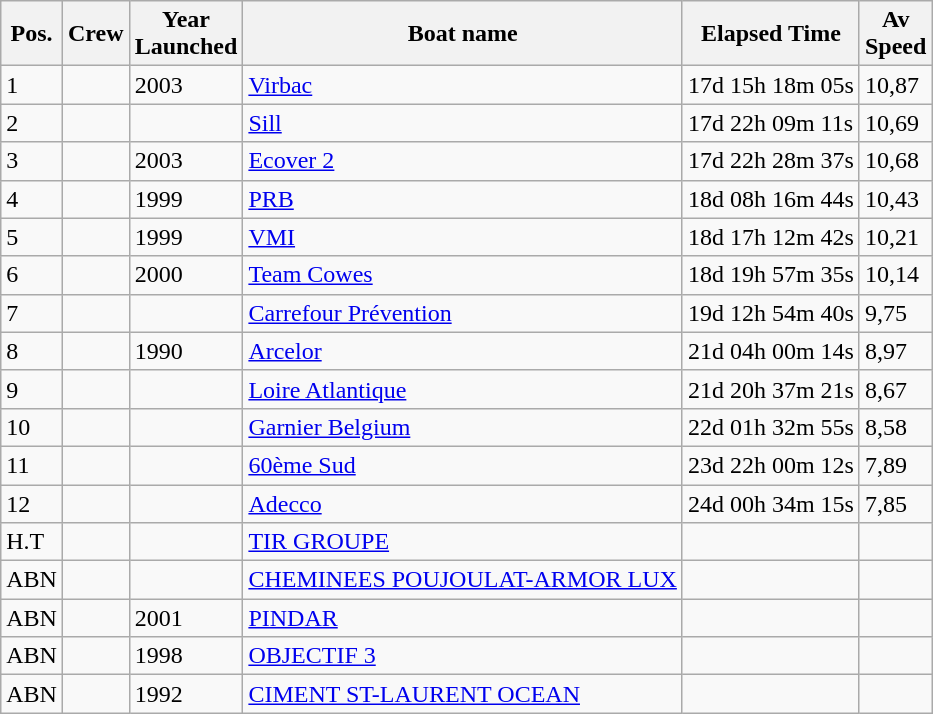<table class="wikitable sortable">
<tr>
<th>Pos.</th>
<th>Crew</th>
<th>Year<br>Launched</th>
<th>Boat name</th>
<th>Elapsed Time</th>
<th>Av<br>Speed</th>
</tr>
<tr>
<td>1</td>
<td><br></td>
<td>2003</td>
<td><a href='#'>Virbac</a></td>
<td>17d 15h 18m 05s</td>
<td>10,87</td>
</tr>
<tr>
<td>2</td>
<td><br></td>
<td></td>
<td><a href='#'>Sill</a></td>
<td>17d 22h 09m 11s</td>
<td>10,69</td>
</tr>
<tr>
<td>3</td>
<td><br></td>
<td>2003</td>
<td><a href='#'>Ecover 2</a></td>
<td>17d 22h 28m 37s</td>
<td>10,68</td>
</tr>
<tr>
<td>4</td>
<td><br></td>
<td>1999</td>
<td><a href='#'>PRB</a></td>
<td>18d 08h 16m 44s</td>
<td>10,43</td>
</tr>
<tr>
<td>5</td>
<td><br></td>
<td>1999</td>
<td><a href='#'>VMI</a></td>
<td>18d 17h 12m 42s</td>
<td>10,21</td>
</tr>
<tr>
<td>6</td>
<td><br></td>
<td>2000</td>
<td><a href='#'>Team Cowes</a></td>
<td>18d 19h 57m 35s</td>
<td>10,14</td>
</tr>
<tr>
<td>7</td>
<td><br></td>
<td></td>
<td><a href='#'>Carrefour Prévention</a></td>
<td>19d 12h 54m 40s</td>
<td>9,75</td>
</tr>
<tr>
<td>8</td>
<td><br></td>
<td>1990</td>
<td><a href='#'>Arcelor</a></td>
<td>21d 04h 00m 14s</td>
<td>8,97</td>
</tr>
<tr>
<td>9</td>
<td><br></td>
<td></td>
<td><a href='#'>Loire Atlantique</a></td>
<td>21d 20h 37m 21s</td>
<td>8,67</td>
</tr>
<tr>
<td>10</td>
<td><br></td>
<td></td>
<td><a href='#'>Garnier Belgium</a></td>
<td>22d 01h 32m 55s</td>
<td>8,58</td>
</tr>
<tr>
<td>11</td>
<td><br></td>
<td></td>
<td><a href='#'>60ème Sud</a></td>
<td>23d 22h 00m 12s</td>
<td>7,89</td>
</tr>
<tr>
<td>12</td>
<td><br></td>
<td></td>
<td><a href='#'>Adecco</a></td>
<td>24d 00h 34m 15s</td>
<td>7,85</td>
</tr>
<tr>
<td>H.T</td>
<td><br></td>
<td></td>
<td><a href='#'>TIR GROUPE</a></td>
<td></td>
<td></td>
</tr>
<tr>
<td>ABN</td>
<td><br></td>
<td></td>
<td><a href='#'>CHEMINEES POUJOULAT-ARMOR LUX</a></td>
<td></td>
<td></td>
</tr>
<tr>
<td>ABN</td>
<td><br></td>
<td>2001</td>
<td><a href='#'>PINDAR</a></td>
<td></td>
<td></td>
</tr>
<tr>
<td>ABN</td>
<td><br></td>
<td>1998</td>
<td><a href='#'>OBJECTIF 3</a></td>
<td></td>
<td></td>
</tr>
<tr>
<td>ABN</td>
<td><br></td>
<td>1992</td>
<td><a href='#'>CIMENT ST-LAURENT OCEAN</a></td>
<td></td>
<td></td>
</tr>
</table>
